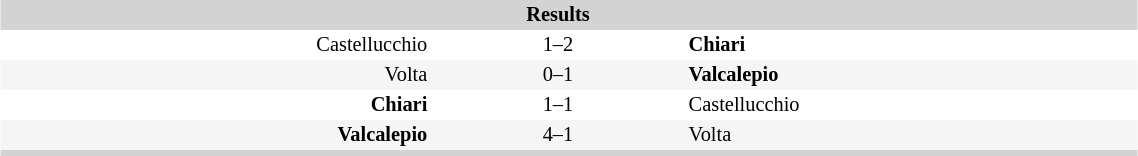<table align=center style="font-size: 85%; border-collapse:collapse" border=0 cellspacing=0 cellpadding=2 width=60%>
<tr bgcolor="D3D3D3">
<th align=right></th>
<th align=center>Results</th>
<th align=left></th>
<th align=center></th>
</tr>
<tr bgcolor=#FFFFFF>
<td align=right>Castellucchio</td>
<td align=center>1–2</td>
<td><strong>Chiari</strong></td>
<td align=center></td>
</tr>
<tr bgcolor=#F5F5F5>
<td align=right>Volta</td>
<td align=center>0–1</td>
<td><strong>Valcalepio</strong></td>
<td align=center></td>
</tr>
<tr bgcolor=#FFFFFF>
<td align=right><strong>Chiari</strong></td>
<td align=center>1–1</td>
<td>Castellucchio</td>
<td align=center></td>
</tr>
<tr bgcolor=#F5F5F5>
<td align=right><strong>Valcalepio</strong></td>
<td align=center>4–1</td>
<td>Volta</td>
<td align=center></td>
</tr>
<tr align=center style="background:#D3D3D3;">
<td></td>
<td></td>
<td></td>
<td></td>
</tr>
</table>
